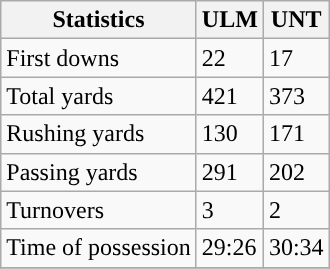<table class="wikitable">
<tr>
<th>Statistics</th>
<th>ULM</th>
<th>UNT</th>
</tr>
<tr>
<td>First downs</td>
<td>22</td>
<td>17</td>
</tr>
<tr>
<td>Total yards</td>
<td>421</td>
<td>373</td>
</tr>
<tr>
<td>Rushing yards</td>
<td>130</td>
<td>171</td>
</tr>
<tr>
<td>Passing yards</td>
<td>291</td>
<td>202</td>
</tr>
<tr>
<td>Turnovers</td>
<td>3</td>
<td>2</td>
</tr>
<tr>
<td>Time of possession</td>
<td>29:26</td>
<td>30:34</td>
</tr>
<tr>
</tr>
</table>
